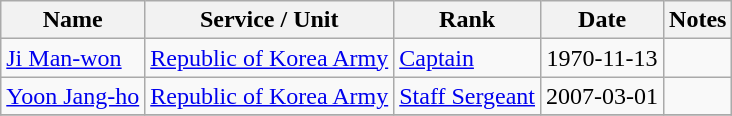<table class="wikitable sortable">
<tr>
<th>Name</th>
<th>Service / Unit</th>
<th>Rank</th>
<th>Date</th>
<th>Notes</th>
</tr>
<tr>
<td align="left"><a href='#'>Ji Man-won</a></td>
<td align="left"><a href='#'>Republic of Korea Army</a></td>
<td align="left"><a href='#'>Captain</a></td>
<td align="Center">1970-11-13</td>
<td align="left"></td>
</tr>
<tr>
<td align="left"><a href='#'>Yoon Jang-ho</a></td>
<td align="left"><a href='#'>Republic of Korea Army</a></td>
<td align="left"><a href='#'>Staff Sergeant</a></td>
<td align="Center">2007-03-01</td>
<td align="left"></td>
</tr>
<tr>
</tr>
</table>
